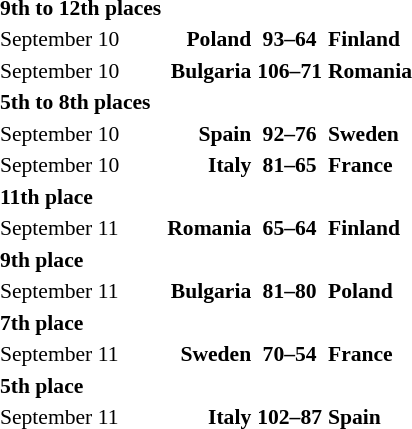<table>
<tr>
<td width="50%"><br>
<br>
<br></td>
<td><br><table style="font-size:90%; margin: 0 auto;">
<tr>
<td><strong>9th to 12th places</strong></td>
</tr>
<tr>
<td>September 10</td>
<td align="right"><strong>Poland</strong> </td>
<td align="center"><strong>93–64</strong></td>
<td><strong> Finland</strong></td>
</tr>
<tr>
<td>September 10</td>
<td align="right"><strong>Bulgaria</strong> </td>
<td align="center"><strong>106–71</strong></td>
<td><strong> Romania</strong></td>
</tr>
<tr>
<td><strong>5th to 8th places</strong></td>
</tr>
<tr>
<td>September 10</td>
<td align="right"><strong>Spain</strong> </td>
<td align="center"><strong>92–76</strong></td>
<td><strong> Sweden</strong></td>
</tr>
<tr>
<td>September 10</td>
<td align="right"><strong>Italy</strong> </td>
<td align="center"><strong>81–65</strong></td>
<td><strong> France</strong></td>
</tr>
<tr>
<td><strong>11th place</strong></td>
</tr>
<tr>
<td>September 11</td>
<td align="right"><strong>Romania</strong> </td>
<td align="center"><strong>65–64</strong></td>
<td><strong> Finland</strong></td>
</tr>
<tr>
<td><strong>9th place</strong></td>
</tr>
<tr>
<td>September 11</td>
<td align="right"><strong>Bulgaria</strong> </td>
<td align="center"><strong>81–80</strong></td>
<td><strong> Poland</strong></td>
</tr>
<tr>
<td><strong>7th place</strong></td>
</tr>
<tr>
<td>September 11</td>
<td align="right"><strong>Sweden</strong> </td>
<td align="center"><strong>70–54</strong></td>
<td><strong> France</strong></td>
</tr>
<tr>
<td><strong>5th place</strong></td>
</tr>
<tr>
<td>September 11</td>
<td align="right"><strong>Italy</strong> </td>
<td align="center"><strong>102–87</strong></td>
<td><strong> Spain</strong></td>
</tr>
<tr>
</tr>
</table>
</td>
</tr>
</table>
